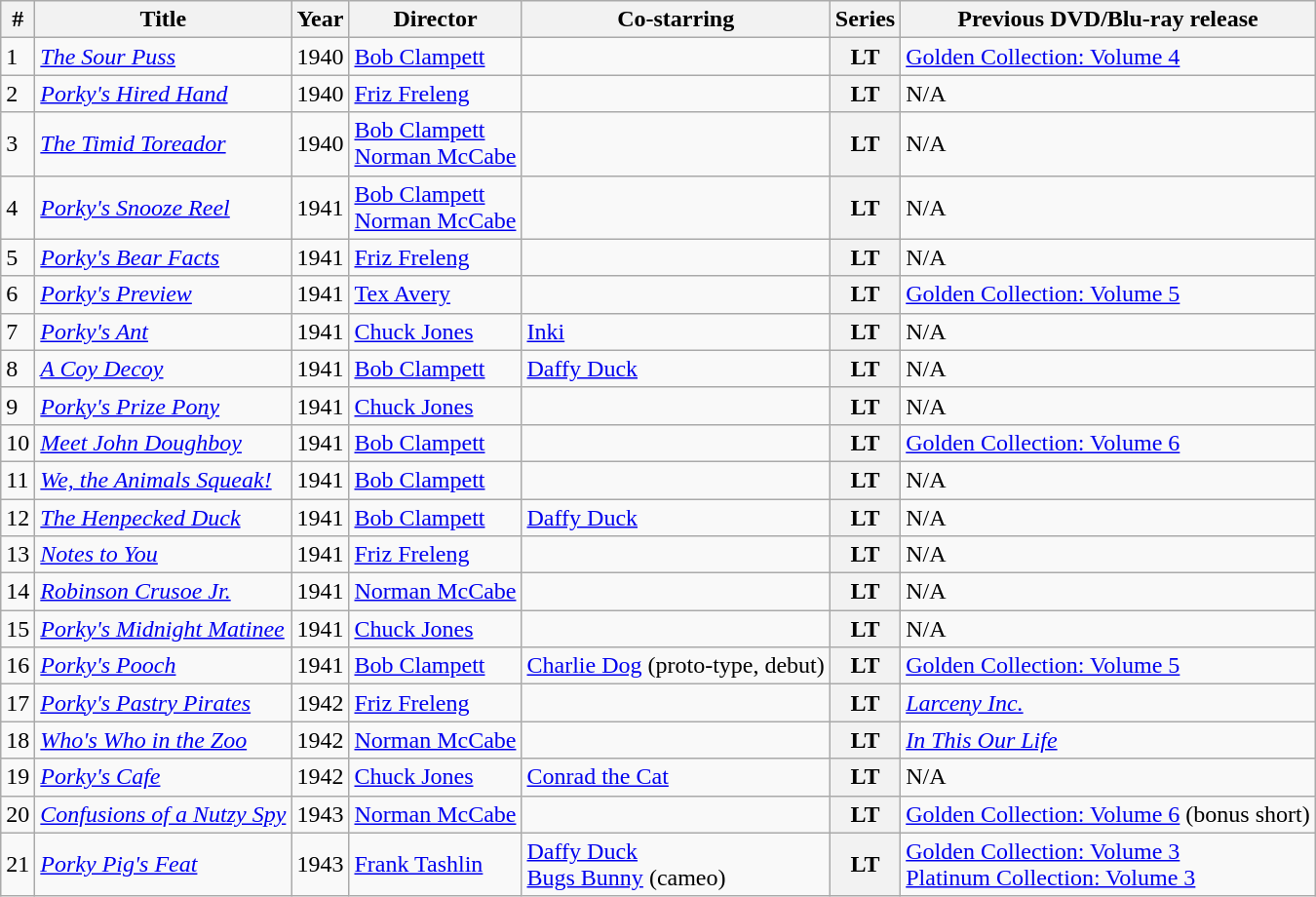<table class="wikitable sortable">
<tr>
<th>#</th>
<th>Title</th>
<th>Year</th>
<th>Director</th>
<th>Co-starring</th>
<th>Series</th>
<th>Previous DVD/Blu-ray release</th>
</tr>
<tr>
<td>1</td>
<td><em><a href='#'>The Sour Puss</a></em></td>
<td>1940</td>
<td><a href='#'>Bob Clampett</a></td>
<td></td>
<th>LT</th>
<td><a href='#'>Golden Collection: Volume 4</a></td>
</tr>
<tr>
<td>2</td>
<td><em><a href='#'>Porky's Hired Hand</a></em> </td>
<td>1940</td>
<td><a href='#'>Friz Freleng</a></td>
<td></td>
<th>LT</th>
<td>N/A</td>
</tr>
<tr>
<td>3</td>
<td><em><a href='#'>The Timid Toreador</a></em></td>
<td>1940</td>
<td><a href='#'>Bob Clampett</a><br><a href='#'>Norman McCabe</a></td>
<td></td>
<th>LT</th>
<td>N/A</td>
</tr>
<tr>
<td>4</td>
<td><em><a href='#'>Porky's Snooze Reel</a></em></td>
<td>1941</td>
<td><a href='#'>Bob Clampett</a><br><a href='#'>Norman McCabe</a></td>
<td></td>
<th>LT</th>
<td>N/A</td>
</tr>
<tr>
<td>5</td>
<td><em><a href='#'>Porky's Bear Facts</a></em> </td>
<td>1941</td>
<td><a href='#'>Friz Freleng</a></td>
<td></td>
<th>LT</th>
<td>N/A</td>
</tr>
<tr>
<td>6</td>
<td><em><a href='#'>Porky's Preview</a></em></td>
<td>1941</td>
<td><a href='#'>Tex Avery</a></td>
<td></td>
<th>LT</th>
<td><a href='#'>Golden Collection: Volume 5</a></td>
</tr>
<tr>
<td>7</td>
<td><em><a href='#'>Porky's Ant</a></em> </td>
<td>1941</td>
<td><a href='#'>Chuck Jones</a></td>
<td><a href='#'>Inki</a></td>
<th>LT</th>
<td>N/A</td>
</tr>
<tr>
<td>8</td>
<td><em><a href='#'>A Coy Decoy</a></em></td>
<td>1941</td>
<td><a href='#'>Bob Clampett</a></td>
<td><a href='#'>Daffy Duck</a></td>
<th>LT</th>
<td>N/A</td>
</tr>
<tr>
<td>9</td>
<td><em><a href='#'>Porky's Prize Pony</a></em> </td>
<td>1941</td>
<td><a href='#'>Chuck Jones</a></td>
<td></td>
<th>LT</th>
<td>N/A</td>
</tr>
<tr>
<td>10</td>
<td><em><a href='#'>Meet John Doughboy</a></em></td>
<td>1941</td>
<td><a href='#'>Bob Clampett</a></td>
<td></td>
<th>LT</th>
<td><a href='#'>Golden Collection: Volume 6</a></td>
</tr>
<tr>
<td>11</td>
<td><em><a href='#'>We, the Animals Squeak!</a></em> </td>
<td>1941</td>
<td><a href='#'>Bob Clampett</a></td>
<td></td>
<th>LT</th>
<td>N/A</td>
</tr>
<tr>
<td>12</td>
<td><em><a href='#'>The Henpecked Duck</a></em> </td>
<td>1941</td>
<td><a href='#'>Bob Clampett</a></td>
<td><a href='#'>Daffy Duck</a></td>
<th>LT</th>
<td>N/A</td>
</tr>
<tr>
<td>13</td>
<td><em><a href='#'>Notes to You</a></em> </td>
<td>1941</td>
<td><a href='#'>Friz Freleng</a></td>
<td></td>
<th>LT</th>
<td>N/A</td>
</tr>
<tr>
<td>14</td>
<td><em><a href='#'>Robinson Crusoe Jr.</a></em> </td>
<td>1941</td>
<td><a href='#'>Norman McCabe</a></td>
<td></td>
<th>LT</th>
<td>N/A</td>
</tr>
<tr>
<td>15</td>
<td><em><a href='#'>Porky's Midnight Matinee</a></em> </td>
<td>1941</td>
<td><a href='#'>Chuck Jones</a></td>
<td></td>
<th>LT</th>
<td>N/A</td>
</tr>
<tr>
<td>16</td>
<td><em><a href='#'>Porky's Pooch</a></em></td>
<td>1941</td>
<td><a href='#'>Bob Clampett</a></td>
<td><a href='#'>Charlie Dog</a> (proto-type, debut)</td>
<th>LT</th>
<td><a href='#'>Golden Collection: Volume 5</a></td>
</tr>
<tr>
<td>17</td>
<td><em><a href='#'>Porky's Pastry Pirates</a></em></td>
<td>1942</td>
<td><a href='#'>Friz Freleng</a></td>
<td></td>
<th>LT</th>
<td><em><a href='#'>Larceny Inc.</a></em></td>
</tr>
<tr>
<td>18</td>
<td><em><a href='#'>Who's Who in the Zoo</a></em></td>
<td>1942</td>
<td><a href='#'>Norman McCabe</a></td>
<td></td>
<th>LT</th>
<td><em><a href='#'>In This Our Life</a></em></td>
</tr>
<tr>
<td>19</td>
<td><em><a href='#'>Porky's Cafe</a></em> </td>
<td>1942</td>
<td><a href='#'>Chuck Jones</a></td>
<td><a href='#'>Conrad the Cat</a></td>
<th>LT</th>
<td>N/A</td>
</tr>
<tr>
<td>20</td>
<td><em><a href='#'>Confusions of a Nutzy Spy</a></em> </td>
<td>1943</td>
<td><a href='#'>Norman McCabe</a></td>
<td></td>
<th>LT</th>
<td><a href='#'>Golden Collection: Volume 6</a> (bonus short)</td>
</tr>
<tr>
<td>21</td>
<td><em><a href='#'>Porky Pig's Feat</a></em></td>
<td>1943</td>
<td><a href='#'>Frank Tashlin</a></td>
<td><a href='#'>Daffy Duck</a><br><a href='#'>Bugs Bunny</a> (cameo)</td>
<th>LT</th>
<td><a href='#'>Golden Collection: Volume 3</a><br><a href='#'>Platinum Collection: Volume 3</a></td>
</tr>
</table>
